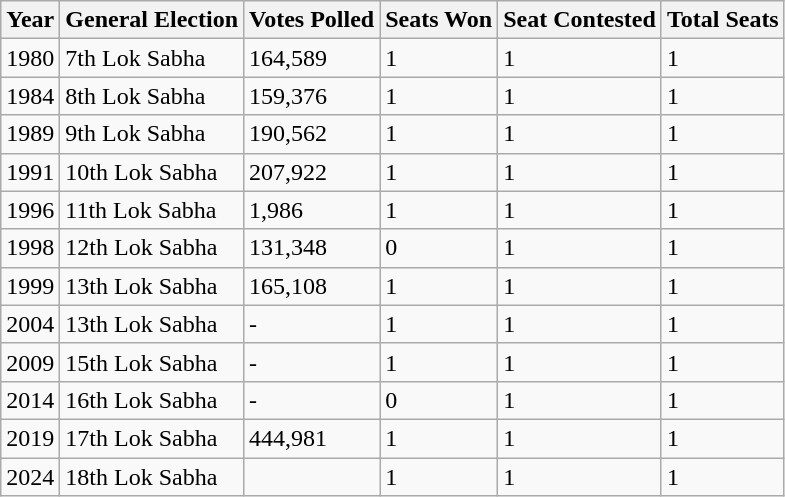<table class="wikitable">
<tr>
<th>Year</th>
<th>General Election</th>
<th>Votes Polled</th>
<th>Seats Won</th>
<th>Seat Contested</th>
<th>Total Seats</th>
</tr>
<tr>
<td>1980</td>
<td>7th Lok Sabha</td>
<td>164,589</td>
<td>1</td>
<td>1</td>
<td>1</td>
</tr>
<tr>
<td>1984</td>
<td>8th Lok Sabha</td>
<td>159,376</td>
<td>1</td>
<td>1</td>
<td>1</td>
</tr>
<tr>
<td>1989</td>
<td>9th Lok Sabha</td>
<td>190,562</td>
<td>1</td>
<td>1</td>
<td>1</td>
</tr>
<tr>
<td>1991</td>
<td>10th Lok Sabha</td>
<td>207,922</td>
<td>1</td>
<td>1</td>
<td>1</td>
</tr>
<tr>
<td>1996</td>
<td>11th Lok Sabha</td>
<td>1,986</td>
<td>1</td>
<td>1</td>
<td>1</td>
</tr>
<tr>
<td>1998</td>
<td>12th Lok Sabha</td>
<td>131,348</td>
<td>0</td>
<td>1</td>
<td>1</td>
</tr>
<tr>
<td>1999</td>
<td>13th Lok Sabha</td>
<td>165,108</td>
<td>1</td>
<td>1</td>
<td>1</td>
</tr>
<tr>
<td>2004</td>
<td>13th Lok Sabha</td>
<td>-</td>
<td>1</td>
<td>1</td>
<td>1</td>
</tr>
<tr>
<td>2009</td>
<td>15th Lok Sabha</td>
<td>-</td>
<td>1</td>
<td>1</td>
<td>1</td>
</tr>
<tr>
<td>2014</td>
<td>16th Lok Sabha</td>
<td>-</td>
<td>0</td>
<td>1</td>
<td>1</td>
</tr>
<tr>
<td>2019</td>
<td>17th Lok Sabha</td>
<td>444,981</td>
<td>1</td>
<td>1</td>
<td>1</td>
</tr>
<tr>
<td>2024</td>
<td>18th Lok Sabha</td>
<td></td>
<td>1</td>
<td>1</td>
<td>1</td>
</tr>
</table>
